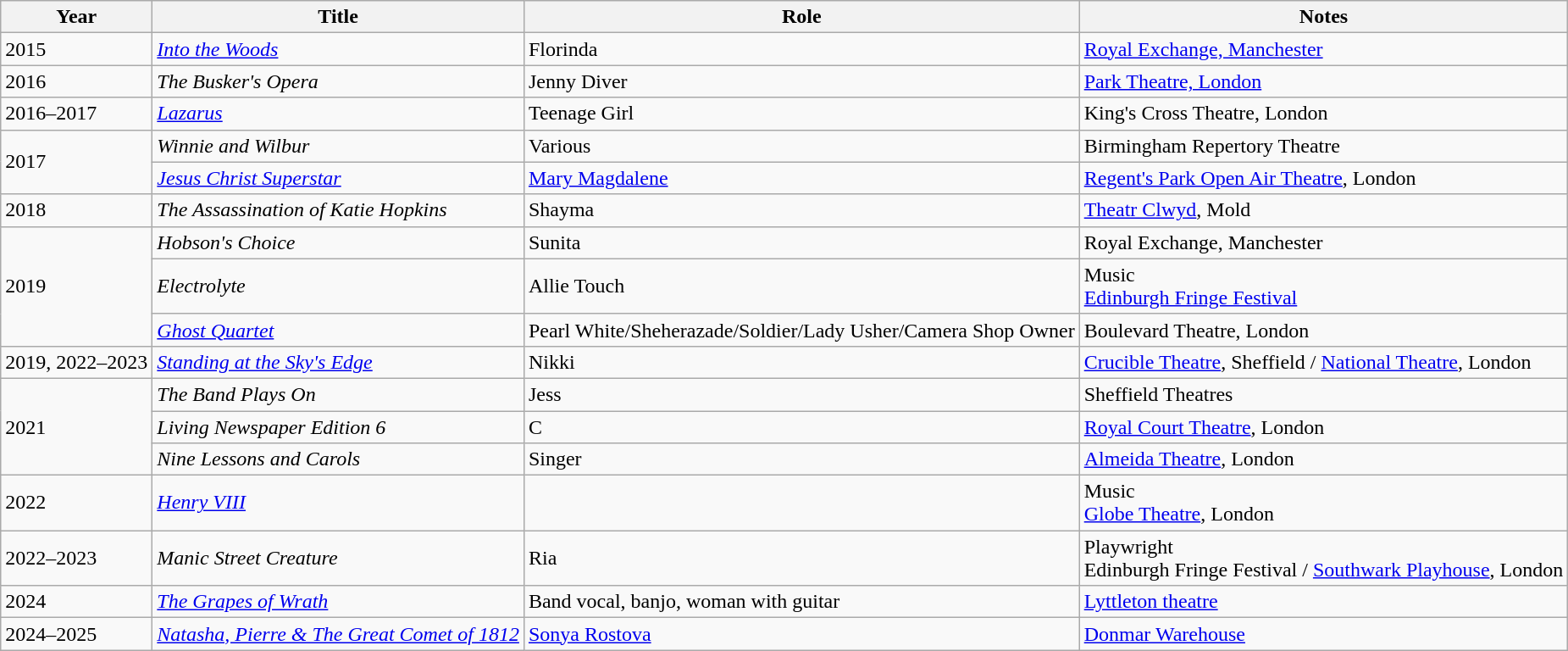<table class="wikitable sortable">
<tr>
<th>Year</th>
<th>Title</th>
<th>Role</th>
<th class="unsortable">Notes</th>
</tr>
<tr>
<td>2015</td>
<td><em><a href='#'>Into the Woods</a></em></td>
<td>Florinda</td>
<td><a href='#'>Royal Exchange, Manchester</a></td>
</tr>
<tr>
<td>2016</td>
<td><em>The Busker's Opera</em></td>
<td>Jenny Diver</td>
<td><a href='#'>Park Theatre, London</a></td>
</tr>
<tr>
<td>2016–2017</td>
<td><em><a href='#'>Lazarus</a></em></td>
<td>Teenage Girl</td>
<td>King's Cross Theatre, London</td>
</tr>
<tr>
<td rowspan="2">2017</td>
<td><em>Winnie and Wilbur</em></td>
<td>Various</td>
<td>Birmingham Repertory Theatre</td>
</tr>
<tr>
<td><em><a href='#'>Jesus Christ Superstar</a></em></td>
<td><a href='#'>Mary Magdalene</a></td>
<td><a href='#'>Regent's Park Open Air Theatre</a>, London</td>
</tr>
<tr>
<td>2018</td>
<td><em>The Assassination of Katie Hopkins</em></td>
<td>Shayma</td>
<td><a href='#'>Theatr Clwyd</a>, Mold</td>
</tr>
<tr>
<td rowspan="3">2019</td>
<td><em>Hobson's Choice</em></td>
<td>Sunita</td>
<td>Royal Exchange, Manchester</td>
</tr>
<tr>
<td><em>Electrolyte</em></td>
<td>Allie Touch</td>
<td>Music<br><a href='#'>Edinburgh Fringe Festival</a></td>
</tr>
<tr>
<td><em><a href='#'>Ghost Quartet</a></em></td>
<td>Pearl White/Sheherazade/Soldier/Lady Usher/Camera Shop Owner</td>
<td>Boulevard Theatre, London</td>
</tr>
<tr>
<td>2019, 2022–2023</td>
<td><em><a href='#'>Standing at the Sky's Edge</a></em></td>
<td>Nikki</td>
<td><a href='#'>Crucible Theatre</a>, Sheffield / <a href='#'>National Theatre</a>, London</td>
</tr>
<tr>
<td rowspan="3">2021</td>
<td><em>The Band Plays On</em></td>
<td>Jess</td>
<td>Sheffield Theatres</td>
</tr>
<tr>
<td><em>Living Newspaper Edition 6</em></td>
<td>C</td>
<td><a href='#'>Royal Court Theatre</a>, London</td>
</tr>
<tr>
<td><em>Nine Lessons and Carols</em></td>
<td>Singer</td>
<td><a href='#'>Almeida Theatre</a>, London</td>
</tr>
<tr>
<td>2022</td>
<td><em><a href='#'>Henry VIII</a></em></td>
<td></td>
<td>Music<br><a href='#'>Globe Theatre</a>, London</td>
</tr>
<tr>
<td>2022–2023</td>
<td><em>Manic Street Creature</em></td>
<td>Ria</td>
<td>Playwright<br>Edinburgh Fringe Festival / <a href='#'>Southwark Playhouse</a>, London</td>
</tr>
<tr>
<td>2024</td>
<td><a href='#'><em>The Grapes of Wrath</em></a></td>
<td>Band vocal, banjo, woman with guitar</td>
<td><a href='#'>Lyttleton theatre</a></td>
</tr>
<tr>
<td>2024–2025</td>
<td><em><a href='#'>Natasha, Pierre & The Great Comet of 1812</a></em></td>
<td><a href='#'>Sonya Rostova</a></td>
<td><a href='#'>Donmar Warehouse</a></td>
</tr>
</table>
